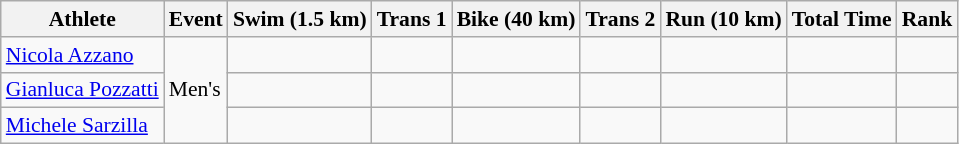<table class="wikitable" style="font-size:90%">
<tr>
<th>Athlete</th>
<th>Event</th>
<th>Swim (1.5 km)</th>
<th>Trans 1</th>
<th>Bike (40 km)</th>
<th>Trans 2</th>
<th>Run (10 km)</th>
<th>Total Time</th>
<th>Rank</th>
</tr>
<tr align=center>
<td align=left><a href='#'>Nicola Azzano</a></td>
<td align=left rowspan=3>Men's</td>
<td></td>
<td></td>
<td></td>
<td></td>
<td></td>
<td></td>
<td></td>
</tr>
<tr align=center>
<td align=left><a href='#'>Gianluca Pozzatti</a></td>
<td></td>
<td></td>
<td></td>
<td></td>
<td></td>
<td></td>
<td></td>
</tr>
<tr align=center>
<td align=left><a href='#'>Michele Sarzilla</a></td>
<td></td>
<td></td>
<td></td>
<td></td>
<td></td>
<td></td>
<td></td>
</tr>
</table>
